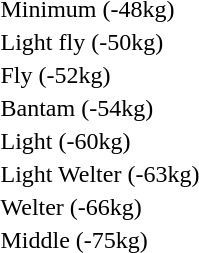<table>
<tr>
<td rowspan=2>Minimum (-48kg)</td>
<td rowspan=2></td>
<td rowspan=2></td>
<td></td>
</tr>
<tr>
<td></td>
</tr>
<tr>
<td>Light fly (-50kg)</td>
<td></td>
<td></td>
<td></td>
</tr>
<tr>
<td rowspan=2>Fly (-52kg)</td>
<td rowspan=2></td>
<td rowspan=2></td>
<td></td>
</tr>
<tr>
<td></td>
</tr>
<tr>
<td>Bantam (-54kg)</td>
<td></td>
<td></td>
<td></td>
</tr>
<tr>
<td rowspan=2>Light (-60kg)</td>
<td rowspan=2></td>
<td rowspan=2></td>
<td></td>
</tr>
<tr>
<td></td>
</tr>
<tr>
<td>Light Welter (-63kg)</td>
<td></td>
<td></td>
<td></td>
</tr>
<tr>
<td>Welter (-66kg)</td>
<td></td>
<td></td>
<td></td>
</tr>
<tr>
<td>Middle (-75kg)</td>
<td></td>
<td></td>
<td></td>
</tr>
<tr>
</tr>
</table>
